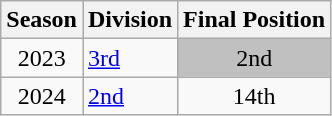<table class="wikitable sortable">
<tr>
<th>Season</th>
<th>Division</th>
<th>Final Position</th>
</tr>
<tr>
<td align=center>2023</td>
<td><a href='#'>3rd</a></td>
<td align=center style="background:silver;">2nd</td>
</tr>
<tr>
<td align=center>2024</td>
<td><a href='#'>2nd</a></td>
<td align=center>14th</td>
</tr>
</table>
